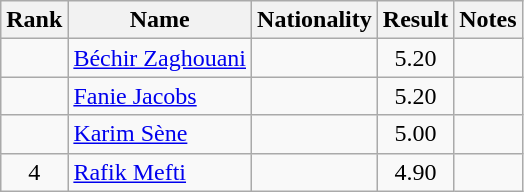<table class="wikitable sortable" style="text-align:center">
<tr>
<th>Rank</th>
<th>Name</th>
<th>Nationality</th>
<th>Result</th>
<th>Notes</th>
</tr>
<tr>
<td></td>
<td align=left><a href='#'>Béchir Zaghouani</a></td>
<td align=left></td>
<td>5.20</td>
<td></td>
</tr>
<tr>
<td></td>
<td align=left><a href='#'>Fanie Jacobs</a></td>
<td align=left></td>
<td>5.20</td>
<td></td>
</tr>
<tr>
<td></td>
<td align=left><a href='#'>Karim Sène</a></td>
<td align=left></td>
<td>5.00</td>
<td></td>
</tr>
<tr>
<td>4</td>
<td align=left><a href='#'>Rafik Mefti</a></td>
<td align=left></td>
<td>4.90</td>
<td></td>
</tr>
</table>
